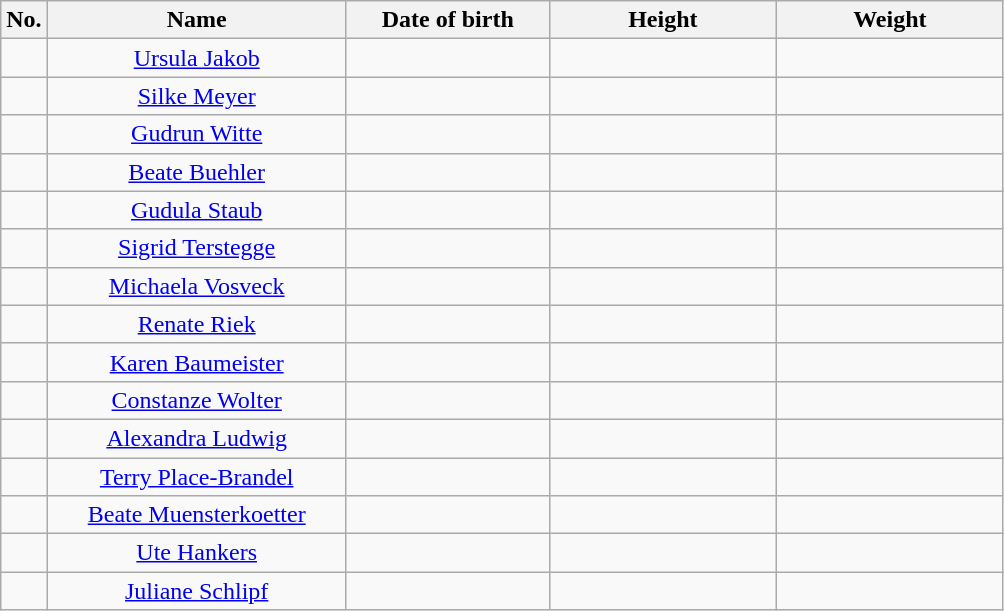<table class=wikitable sortable style=text-align:center;>
<tr>
<th>No.</th>
<th style=width:12em>Name</th>
<th style=width:8em>Date of birth</th>
<th style=width:9em>Height</th>
<th style=width:9em>Weight</th>
</tr>
<tr>
<td></td>
<td><a href='#'>Ursula Jakob</a></td>
<td></td>
<td></td>
<td></td>
</tr>
<tr>
<td></td>
<td><a href='#'>Silke Meyer</a></td>
<td></td>
<td></td>
<td></td>
</tr>
<tr>
<td></td>
<td><a href='#'>Gudrun Witte</a></td>
<td></td>
<td></td>
<td></td>
</tr>
<tr>
<td></td>
<td><a href='#'>Beate Buehler</a></td>
<td></td>
<td></td>
<td></td>
</tr>
<tr>
<td></td>
<td><a href='#'>Gudula Staub</a></td>
<td></td>
<td></td>
<td></td>
</tr>
<tr>
<td></td>
<td><a href='#'>Sigrid Terstegge</a></td>
<td></td>
<td></td>
<td></td>
</tr>
<tr>
<td></td>
<td><a href='#'>Michaela Vosveck</a></td>
<td></td>
<td></td>
<td></td>
</tr>
<tr>
<td></td>
<td><a href='#'>Renate Riek</a></td>
<td></td>
<td></td>
<td></td>
</tr>
<tr>
<td></td>
<td><a href='#'>Karen Baumeister</a></td>
<td></td>
<td></td>
<td></td>
</tr>
<tr>
<td></td>
<td><a href='#'>Constanze Wolter</a></td>
<td></td>
<td></td>
<td></td>
</tr>
<tr>
<td></td>
<td><a href='#'>Alexandra Ludwig</a></td>
<td></td>
<td></td>
<td></td>
</tr>
<tr>
<td></td>
<td><a href='#'>Terry Place-Brandel</a></td>
<td></td>
<td></td>
<td></td>
</tr>
<tr>
<td></td>
<td><a href='#'>Beate Muensterkoetter</a></td>
<td></td>
<td></td>
<td></td>
</tr>
<tr>
<td></td>
<td><a href='#'>Ute Hankers</a></td>
<td></td>
<td></td>
<td></td>
</tr>
<tr>
<td></td>
<td><a href='#'>Juliane Schlipf</a></td>
<td></td>
<td></td>
<td></td>
</tr>
</table>
